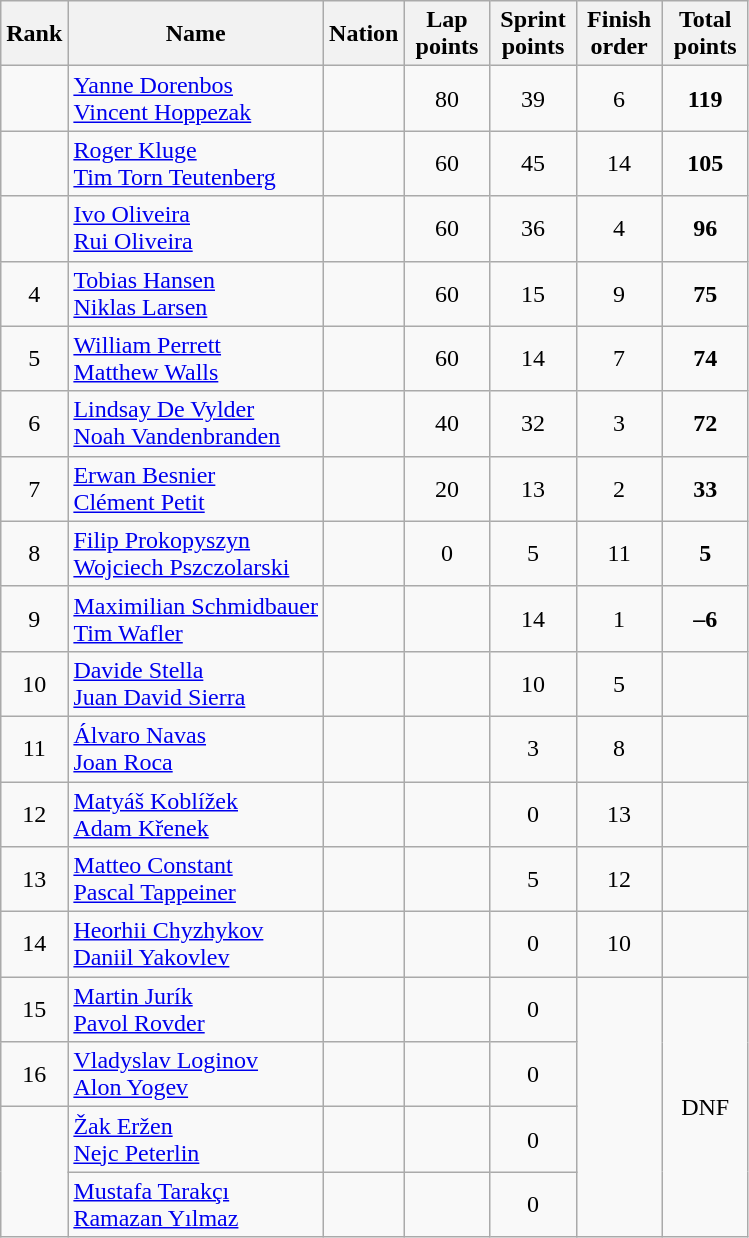<table class="wikitable sortable" style="text-align:center">
<tr>
<th>Rank</th>
<th>Name</th>
<th>Nation</th>
<th width=50>Lap points</th>
<th width=50>Sprint points</th>
<th width=50>Finish order</th>
<th width=50>Total points</th>
</tr>
<tr>
<td></td>
<td align=left><a href='#'>Yanne Dorenbos</a><br><a href='#'>Vincent Hoppezak</a></td>
<td align=left></td>
<td>80</td>
<td>39</td>
<td>6</td>
<td><strong>119</strong></td>
</tr>
<tr>
<td></td>
<td align=left><a href='#'>Roger Kluge</a><br><a href='#'>Tim Torn Teutenberg</a></td>
<td align=left></td>
<td>60</td>
<td>45</td>
<td>14</td>
<td><strong>105</strong></td>
</tr>
<tr>
<td></td>
<td align=left><a href='#'>Ivo Oliveira</a><br><a href='#'>Rui Oliveira</a></td>
<td align=left></td>
<td>60</td>
<td>36</td>
<td>4</td>
<td><strong>96</strong></td>
</tr>
<tr>
<td>4</td>
<td align=left><a href='#'>Tobias Hansen</a><br><a href='#'>Niklas Larsen</a></td>
<td align=left></td>
<td>60</td>
<td>15</td>
<td>9</td>
<td><strong>75</strong></td>
</tr>
<tr>
<td>5</td>
<td align=left><a href='#'>William Perrett</a><br><a href='#'>Matthew Walls</a></td>
<td align=left></td>
<td>60</td>
<td>14</td>
<td>7</td>
<td><strong>74</strong></td>
</tr>
<tr>
<td>6</td>
<td align=left><a href='#'>Lindsay De Vylder</a><br><a href='#'>Noah Vandenbranden</a></td>
<td align=left></td>
<td>40</td>
<td>32</td>
<td>3</td>
<td><strong>72</strong></td>
</tr>
<tr>
<td>7</td>
<td align=left><a href='#'>Erwan Besnier</a><br><a href='#'>Clément Petit</a></td>
<td align=left></td>
<td>20</td>
<td>13</td>
<td>2</td>
<td><strong>33</strong></td>
</tr>
<tr>
<td>8</td>
<td align=left><a href='#'>Filip Prokopyszyn</a><br><a href='#'>Wojciech Pszczolarski</a></td>
<td align=left></td>
<td>0</td>
<td>5</td>
<td>11</td>
<td><strong>5</strong></td>
</tr>
<tr>
<td>9</td>
<td align=left><a href='#'>Maximilian Schmidbauer</a><br><a href='#'>Tim Wafler</a></td>
<td align=left></td>
<td></td>
<td>14</td>
<td>1</td>
<td><strong>–6</strong></td>
</tr>
<tr>
<td>10</td>
<td align=left><a href='#'>Davide Stella</a><br><a href='#'>Juan David Sierra</a></td>
<td align=left></td>
<td></td>
<td>10</td>
<td>5</td>
<td><strong></strong></td>
</tr>
<tr>
<td>11</td>
<td align=left><a href='#'>Álvaro Navas</a><br><a href='#'>Joan Roca</a></td>
<td align=left></td>
<td></td>
<td>3</td>
<td>8</td>
<td><strong></strong></td>
</tr>
<tr>
<td>12</td>
<td align=left><a href='#'>Matyáš Koblížek</a><br><a href='#'>Adam Křenek</a></td>
<td align=left></td>
<td></td>
<td>0</td>
<td>13</td>
<td><strong></strong></td>
</tr>
<tr>
<td>13</td>
<td align=left><a href='#'>Matteo Constant</a><br><a href='#'>Pascal Tappeiner</a></td>
<td align=left></td>
<td></td>
<td>5</td>
<td>12</td>
<td><strong></strong></td>
</tr>
<tr>
<td>14</td>
<td align=left><a href='#'>Heorhii Chyzhykov</a><br><a href='#'>Daniil Yakovlev</a></td>
<td align=left></td>
<td></td>
<td>0</td>
<td>10</td>
<td><strong></strong></td>
</tr>
<tr>
<td>15</td>
<td align=left><a href='#'>Martin Jurík</a><br><a href='#'>Pavol Rovder</a></td>
<td align=left></td>
<td></td>
<td>0</td>
<td rowspan=4></td>
<td rowspan=4>DNF</td>
</tr>
<tr>
<td>16</td>
<td align=left><a href='#'>Vladyslav Loginov</a><br><a href='#'>Alon Yogev</a></td>
<td align=left></td>
<td></td>
<td>0</td>
</tr>
<tr>
<td rowspan=2></td>
<td align=left><a href='#'>Žak Eržen</a><br><a href='#'>Nejc Peterlin</a></td>
<td align=left></td>
<td></td>
<td>0</td>
</tr>
<tr>
<td align=left><a href='#'>Mustafa Tarakçı</a><br><a href='#'>Ramazan Yılmaz</a></td>
<td align=left></td>
<td></td>
<td>0</td>
</tr>
</table>
